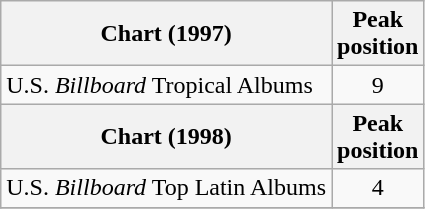<table class="wikitable">
<tr>
<th align="left">Chart (1997)</th>
<th align="left">Peak<br>position</th>
</tr>
<tr>
<td align="left">U.S. <em>Billboard</em> Tropical Albums</td>
<td align="center">9</td>
</tr>
<tr>
<th align="left">Chart (1998)</th>
<th align="left">Peak<br>position</th>
</tr>
<tr>
<td align="left">U.S. <em>Billboard</em> Top Latin Albums</td>
<td align="center">4</td>
</tr>
<tr>
</tr>
</table>
